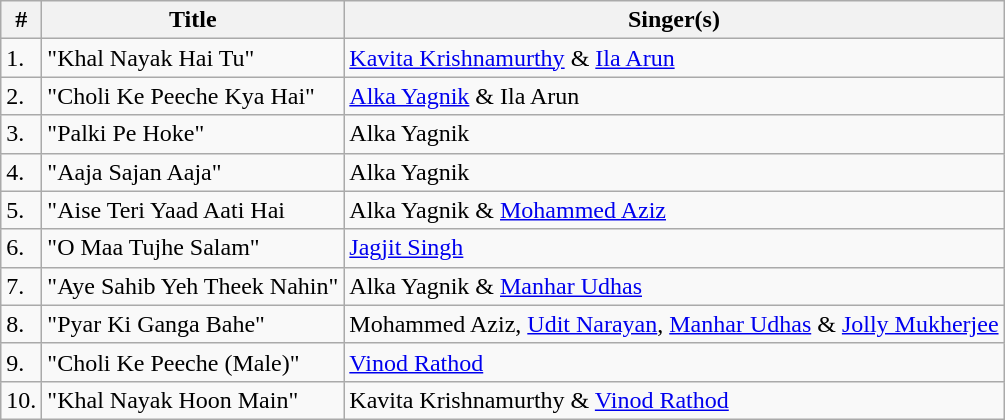<table class="wikitable sortable">
<tr>
<th>#</th>
<th>Title</th>
<th>Singer(s)</th>
</tr>
<tr>
<td>1.</td>
<td>"Khal Nayak Hai Tu"</td>
<td><a href='#'>Kavita Krishnamurthy</a> & <a href='#'>Ila Arun</a></td>
</tr>
<tr>
<td>2.</td>
<td>"Choli Ke Peeche Kya Hai"</td>
<td><a href='#'>Alka Yagnik</a> & Ila Arun</td>
</tr>
<tr>
<td>3.</td>
<td>"Palki Pe Hoke"</td>
<td>Alka Yagnik</td>
</tr>
<tr>
<td>4.</td>
<td>"Aaja Sajan Aaja"</td>
<td>Alka Yagnik</td>
</tr>
<tr>
<td>5.</td>
<td>"Aise Teri Yaad Aati Hai</td>
<td>Alka Yagnik & <a href='#'>Mohammed Aziz</a></td>
</tr>
<tr>
<td>6.</td>
<td>"O Maa Tujhe Salam"</td>
<td><a href='#'>Jagjit Singh</a></td>
</tr>
<tr>
<td>7.</td>
<td>"Aye Sahib Yeh Theek Nahin"</td>
<td>Alka Yagnik & <a href='#'>Manhar Udhas</a></td>
</tr>
<tr>
<td>8.</td>
<td>"Pyar Ki Ganga Bahe"</td>
<td>Mohammed Aziz, <a href='#'>Udit Narayan</a>, <a href='#'>Manhar Udhas</a> & <a href='#'>Jolly Mukherjee</a></td>
</tr>
<tr>
<td>9.</td>
<td>"Choli Ke Peeche (Male)"</td>
<td><a href='#'>Vinod Rathod</a></td>
</tr>
<tr>
<td>10.</td>
<td>"Khal Nayak Hoon Main"</td>
<td>Kavita Krishnamurthy & <a href='#'>Vinod Rathod</a></td>
</tr>
</table>
